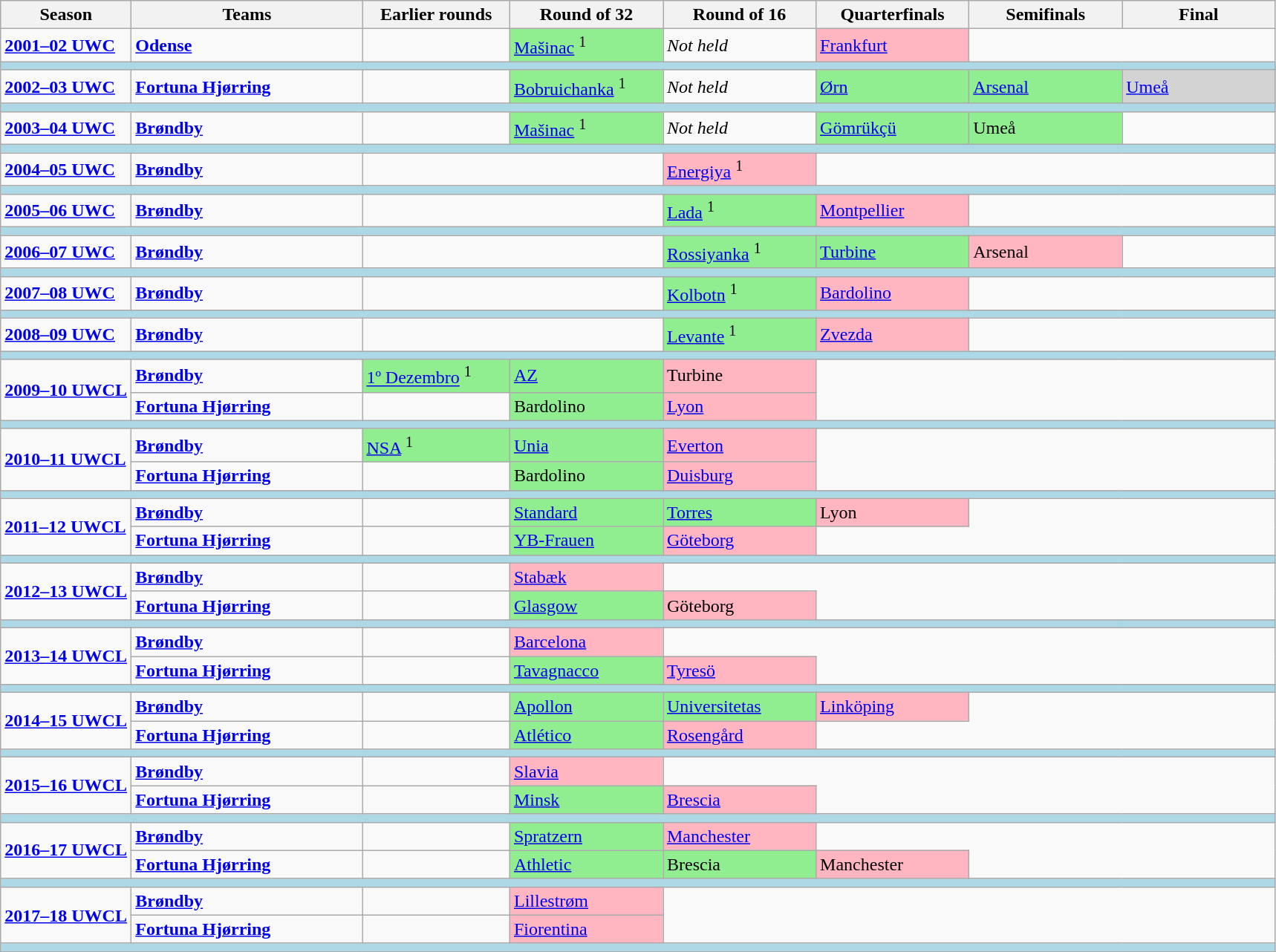<table class="wikitable">
<tr>
<th width=110px>Season</th>
<th width=200px>Teams</th>
<th width=125px>Earlier rounds</th>
<th width=130px>Round of 32</th>
<th width=130px>Round of 16</th>
<th width=130px>Quarterfinals</th>
<th width=130px>Semifinals</th>
<th width=130px>Final</th>
</tr>
<tr>
<td><strong><a href='#'>2001–02 UWC</a></strong></td>
<td><strong><a href='#'>Odense</a></strong></td>
<td></td>
<td bgcolor=lightgreen> <a href='#'>Mašinac</a> <sup>1</sup></td>
<td><em>Not held</em></td>
<td bgcolor=lightpink> <a href='#'>Frankfurt</a></td>
</tr>
<tr bgcolor=lightblue>
<td colspan=8></td>
</tr>
<tr>
<td><strong><a href='#'>2002–03 UWC</a></strong></td>
<td><strong><a href='#'>Fortuna Hjørring</a></strong></td>
<td></td>
<td bgcolor=lightgreen> <a href='#'>Bobruichanka</a> <sup>1</sup></td>
<td><em>Not held</em></td>
<td bgcolor=lightgreen> <a href='#'>Ørn</a></td>
<td bgcolor=lightgreen> <a href='#'>Arsenal</a></td>
<td bgcolor=lightgrey> <a href='#'>Umeå</a></td>
</tr>
<tr bgcolor=lightblue>
<td colspan=8></td>
</tr>
<tr>
<td><strong><a href='#'>2003–04 UWC</a></strong></td>
<td><strong><a href='#'>Brøndby</a></strong></td>
<td></td>
<td bgcolor=lightgreen> <a href='#'>Mašinac</a> <sup>1</sup></td>
<td><em>Not held</em></td>
<td bgcolor=lightgreen> <a href='#'>Gömrükçü</a></td>
<td bgcolor=lightgreen> Umeå</td>
</tr>
<tr bgcolor=lightblue>
<td colspan=8></td>
</tr>
<tr>
<td><strong><a href='#'>2004–05 UWC</a></strong></td>
<td><strong><a href='#'>Brøndby</a></strong></td>
<td colspan=2></td>
<td bgcolor=lightpink> <a href='#'>Energiya</a> <sup>1</sup></td>
</tr>
<tr bgcolor=lightblue>
<td colspan=8></td>
</tr>
<tr>
<td><strong><a href='#'>2005–06 UWC</a></strong></td>
<td><strong><a href='#'>Brøndby</a></strong></td>
<td colspan=2></td>
<td bgcolor=lightgreen> <a href='#'>Lada</a> <sup>1</sup></td>
<td bgcolor=lightpink> <a href='#'>Montpellier</a></td>
</tr>
<tr bgcolor=lightblue>
<td colspan=8></td>
</tr>
<tr>
<td><strong><a href='#'>2006–07 UWC</a></strong></td>
<td><strong><a href='#'>Brøndby</a></strong></td>
<td colspan=2></td>
<td bgcolor=lightgreen> <a href='#'>Rossiyanka</a> <sup>1</sup></td>
<td bgcolor=lightgreen> <a href='#'>Turbine</a></td>
<td bgcolor=lightpink> Arsenal</td>
</tr>
<tr bgcolor=lightblue>
<td colspan=8></td>
</tr>
<tr>
<td><strong><a href='#'>2007–08 UWC</a></strong></td>
<td><strong><a href='#'>Brøndby</a></strong></td>
<td colspan=2></td>
<td bgcolor=lightgreen> <a href='#'>Kolbotn</a> <sup>1</sup></td>
<td bgcolor=lightpink> <a href='#'>Bardolino</a></td>
</tr>
<tr bgcolor=lightblue>
<td colspan=8></td>
</tr>
<tr>
<td><strong><a href='#'>2008–09 UWC</a></strong></td>
<td><strong><a href='#'>Brøndby</a></strong></td>
<td colspan=2></td>
<td bgcolor=lightgreen> <a href='#'>Levante</a> <sup>1</sup></td>
<td bgcolor=lightpink> <a href='#'>Zvezda</a></td>
</tr>
<tr bgcolor=lightblue>
<td colspan=8></td>
</tr>
<tr>
<td rowspan=2><strong><a href='#'>2009–10 UWCL</a></strong></td>
<td><strong><a href='#'>Brøndby</a></strong></td>
<td bgcolor=lightgreen> <a href='#'>1º Dezembro</a> <sup>1</sup></td>
<td bgcolor=lightgreen> <a href='#'>AZ</a></td>
<td bgcolor=lightpink> Turbine</td>
</tr>
<tr>
<td><strong><a href='#'>Fortuna Hjørring</a></strong></td>
<td></td>
<td bgcolor=lightgreen> Bardolino</td>
<td bgcolor=lightpink> <a href='#'>Lyon</a></td>
</tr>
<tr bgcolor=lightblue>
<td colspan=8></td>
</tr>
<tr>
<td rowspan=2><strong><a href='#'>2010–11 UWCL</a></strong></td>
<td><strong><a href='#'>Brøndby</a></strong></td>
<td bgcolor=lightgreen> <a href='#'>NSA</a> <sup>1</sup></td>
<td bgcolor=lightgreen> <a href='#'>Unia</a></td>
<td bgcolor=lightpink> <a href='#'>Everton</a></td>
</tr>
<tr>
<td><strong><a href='#'>Fortuna Hjørring</a></strong></td>
<td></td>
<td bgcolor=lightgreen> Bardolino</td>
<td bgcolor=lightpink> <a href='#'>Duisburg</a></td>
</tr>
<tr bgcolor=lightblue>
<td colspan=8></td>
</tr>
<tr>
<td rowspan=2><strong><a href='#'>2011–12 UWCL</a></strong></td>
<td><strong><a href='#'>Brøndby</a></strong></td>
<td></td>
<td bgcolor=lightgreen> <a href='#'>Standard</a></td>
<td bgcolor=lightgreen> <a href='#'>Torres</a></td>
<td bgcolor=lightpink> Lyon</td>
</tr>
<tr>
<td><strong><a href='#'>Fortuna Hjørring</a></strong></td>
<td></td>
<td bgcolor=lightgreen> <a href='#'>YB-Frauen</a></td>
<td bgcolor=lightpink> <a href='#'>Göteborg</a></td>
</tr>
<tr bgcolor=lightblue>
<td colspan=8></td>
</tr>
<tr>
<td rowspan=2><strong><a href='#'>2012–13 UWCL</a></strong></td>
<td><strong><a href='#'>Brøndby</a></strong></td>
<td></td>
<td bgcolor=lightpink> <a href='#'>Stabæk</a></td>
</tr>
<tr>
<td><strong><a href='#'>Fortuna Hjørring</a></strong></td>
<td></td>
<td bgcolor=lightgreen> <a href='#'>Glasgow</a></td>
<td bgcolor=lightpink> Göteborg</td>
</tr>
<tr bgcolor=lightblue>
<td colspan=8></td>
</tr>
<tr>
<td rowspan=2><strong><a href='#'>2013–14 UWCL</a></strong></td>
<td><strong><a href='#'>Brøndby</a></strong></td>
<td></td>
<td bgcolor=lightpink> <a href='#'>Barcelona</a></td>
</tr>
<tr>
<td><strong><a href='#'>Fortuna Hjørring</a></strong></td>
<td></td>
<td bgcolor=lightgreen> <a href='#'>Tavagnacco</a></td>
<td bgcolor=lightpink> <a href='#'>Tyresö</a></td>
</tr>
<tr bgcolor=lightblue>
<td colspan=8></td>
</tr>
<tr>
<td rowspan=2><strong><a href='#'>2014–15 UWCL</a></strong></td>
<td><strong><a href='#'>Brøndby</a></strong></td>
<td></td>
<td bgcolor=lightgreen> <a href='#'>Apollon</a></td>
<td bgcolor=lightgreen> <a href='#'>Universitetas</a></td>
<td bgcolor=lightpink> <a href='#'>Linköping</a></td>
</tr>
<tr>
<td><strong><a href='#'>Fortuna Hjørring</a></strong></td>
<td></td>
<td bgcolor=lightgreen> <a href='#'>Atlético</a></td>
<td bgcolor=lightpink> <a href='#'>Rosengård</a></td>
</tr>
<tr bgcolor=lightblue>
<td colspan=8></td>
</tr>
<tr>
<td rowspan=2><strong><a href='#'>2015–16 UWCL</a></strong></td>
<td><strong><a href='#'>Brøndby</a></strong></td>
<td></td>
<td bgcolor=lightpink> <a href='#'>Slavia</a></td>
</tr>
<tr>
<td><strong><a href='#'>Fortuna Hjørring</a></strong></td>
<td></td>
<td bgcolor=lightgreen> <a href='#'>Minsk</a></td>
<td bgcolor=lightpink> <a href='#'>Brescia</a></td>
</tr>
<tr bgcolor=lightblue>
<td colspan=8></td>
</tr>
<tr>
<td rowspan=2><strong><a href='#'>2016–17 UWCL</a></strong></td>
<td><strong><a href='#'>Brøndby</a></strong></td>
<td></td>
<td bgcolor=lightgreen> <a href='#'>Spratzern</a></td>
<td bgcolor=lightpink> <a href='#'>Manchester</a></td>
</tr>
<tr>
<td><strong><a href='#'>Fortuna Hjørring</a></strong></td>
<td></td>
<td bgcolor=lightgreen> <a href='#'>Athletic</a></td>
<td bgcolor=lightgreen> Brescia</td>
<td bgcolor=lightpink> Manchester</td>
</tr>
<tr bgcolor=lightblue>
<td colspan=8></td>
</tr>
<tr>
<td rowspan=2><strong><a href='#'>2017–18 UWCL</a></strong></td>
<td><strong><a href='#'>Brøndby</a></strong></td>
<td></td>
<td bgcolor=lightpink> <a href='#'>Lillestrøm</a></td>
</tr>
<tr>
<td><strong><a href='#'>Fortuna Hjørring</a></strong></td>
<td></td>
<td bgcolor=lightpink> <a href='#'>Fiorentina</a></td>
</tr>
<tr bgcolor=lightblue>
<td colspan=8></td>
</tr>
<tr>
</tr>
</table>
